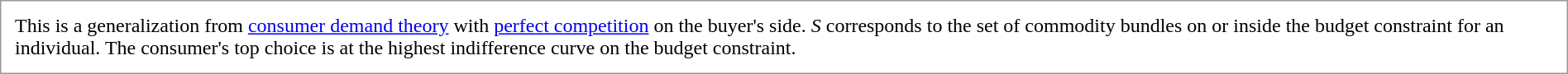<table style="border:1px solid #999; text-align:leftcenter; margin: auto;" cellspacing="10">
<tr>
<td>This is a generalization from <a href='#'>consumer demand theory</a> with <a href='#'>perfect competition</a> on the buyer's side.  <em>S</em> corresponds to the set of commodity bundles on or inside the budget constraint for an individual. The consumer's top choice is at the highest indifference curve on the budget constraint.</td>
</tr>
</table>
